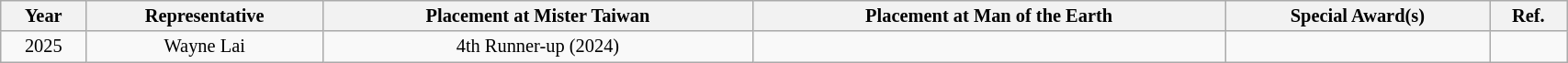<table class="wikitable sortable" style="font-size: 85%;text-align:center" width="90%">
<tr>
<th>Year</th>
<th>Representative</th>
<th>Placement at Mister Taiwan</th>
<th>Placement at Man of the Earth</th>
<th>Special Award(s)</th>
<th>Ref.</th>
</tr>
<tr>
<td>2025</td>
<td nowrap>Wayne Lai</td>
<td nowrap>4th Runner-up (2024)</td>
<td nowrap></td>
<td></td>
<td></td>
</tr>
</table>
